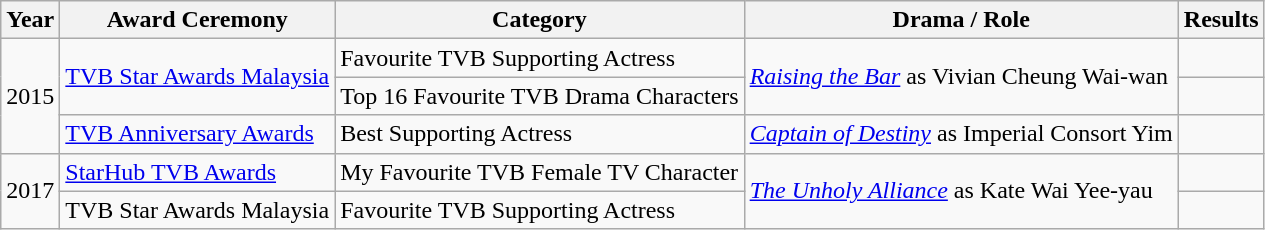<table class="wikitable">
<tr>
<th>Year</th>
<th>Award Ceremony</th>
<th>Category</th>
<th>Drama / Role</th>
<th>Results</th>
</tr>
<tr>
<td rowspan=3>2015</td>
<td rowspan=2><a href='#'>TVB Star Awards Malaysia</a></td>
<td>Favourite TVB Supporting Actress</td>
<td rowspan=2><em><a href='#'>Raising the Bar</a></em> as Vivian Cheung Wai-wan</td>
<td></td>
</tr>
<tr>
<td>Top 16 Favourite TVB Drama Characters</td>
<td></td>
</tr>
<tr>
<td><a href='#'>TVB Anniversary Awards</a></td>
<td>Best Supporting Actress</td>
<td><em><a href='#'>Captain of Destiny</a></em> as Imperial Consort Yim</td>
<td></td>
</tr>
<tr>
<td rowspan=2>2017</td>
<td><a href='#'>StarHub TVB Awards</a></td>
<td>My Favourite TVB Female TV Character</td>
<td rowspan=2><em><a href='#'>The Unholy Alliance</a></em> as Kate Wai Yee-yau</td>
<td></td>
</tr>
<tr>
<td>TVB Star Awards Malaysia</td>
<td>Favourite TVB Supporting Actress</td>
<td></td>
</tr>
</table>
